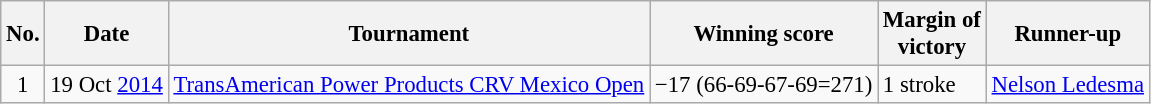<table class="wikitable" style="font-size:95%;">
<tr>
<th>No.</th>
<th>Date</th>
<th>Tournament</th>
<th>Winning score</th>
<th>Margin of<br>victory</th>
<th>Runner-up</th>
</tr>
<tr>
<td align=center>1</td>
<td align=right>19 Oct <a href='#'>2014</a></td>
<td><a href='#'>TransAmerican Power Products CRV Mexico Open</a></td>
<td>−17 (66-69-67-69=271)</td>
<td>1 stroke</td>
<td> <a href='#'>Nelson Ledesma</a></td>
</tr>
</table>
